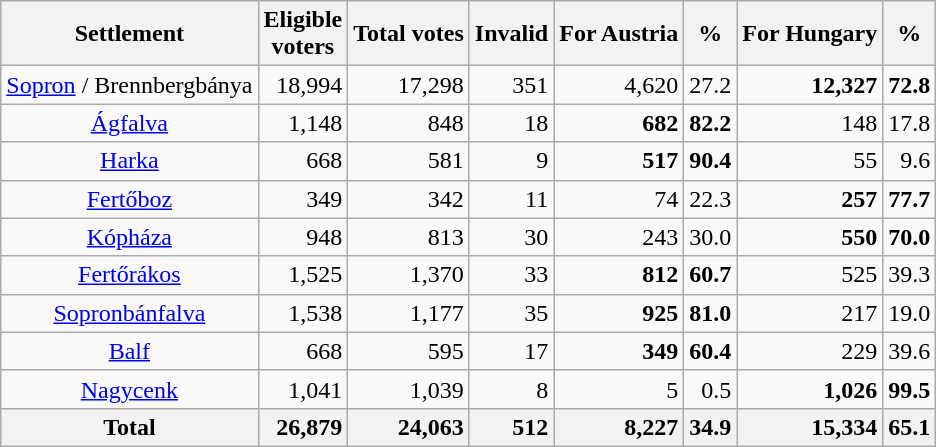<table class="wikitable">
<tr>
<th>Settlement</th>
<th>Eligible<br>voters</th>
<th>Total votes</th>
<th>Invalid</th>
<th>For Austria</th>
<th>%</th>
<th>For Hungary</th>
<th>%</th>
</tr>
<tr>
<td style="text-align:center;"><a href='#'>Sopron</a> / Brennbergbánya</td>
<td style="text-align:right;">18,994</td>
<td style="text-align:right;">17,298</td>
<td style="text-align:right;">351</td>
<td style="text-align:right;">4,620</td>
<td style="text-align:right;">27.2</td>
<td style="text-align:right;"><strong>12,327</strong></td>
<td style="text-align:right;"><strong>72.8</strong></td>
</tr>
<tr>
<td style="text-align:center;"><a href='#'>Ágfalva</a></td>
<td style="text-align:right;">1,148</td>
<td style="text-align:right;">848</td>
<td style="text-align:right;">18</td>
<td style="text-align:right;"><strong>682</strong></td>
<td style="text-align:right;"><strong>82.2</strong></td>
<td style="text-align:right;">148</td>
<td style="text-align:right;">17.8</td>
</tr>
<tr>
<td style="text-align:center;"><a href='#'>Harka</a></td>
<td style="text-align:right;">668</td>
<td style="text-align:right;">581</td>
<td style="text-align:right;">9</td>
<td style="text-align:right;"><strong>517</strong></td>
<td style="text-align:right;"><strong>90.4</strong></td>
<td style="text-align:right;">55</td>
<td style="text-align:right;">9.6</td>
</tr>
<tr>
<td style="text-align:center;"><a href='#'>Fertőboz</a></td>
<td style="text-align:right;">349</td>
<td style="text-align:right;">342</td>
<td style="text-align:right;">11</td>
<td style="text-align:right;">74</td>
<td style="text-align:right;">22.3</td>
<td style="text-align:right;"><strong>257</strong></td>
<td style="text-align:right;"><strong>77.7</strong></td>
</tr>
<tr>
<td style="text-align:center;"><a href='#'>Kópháza</a></td>
<td style="text-align:right;">948</td>
<td style="text-align:right;">813</td>
<td style="text-align:right;">30</td>
<td style="text-align:right;">243</td>
<td style="text-align:right;">30.0</td>
<td style="text-align:right;"><strong>550</strong></td>
<td style="text-align:right;"><strong>70.0</strong></td>
</tr>
<tr>
<td style="text-align:center;"><a href='#'>Fertőrákos</a></td>
<td style="text-align:right;">1,525</td>
<td style="text-align:right;">1,370</td>
<td style="text-align:right;">33</td>
<td style="text-align:right;"><strong>812</strong></td>
<td style="text-align:right;"><strong>60.7</strong></td>
<td style="text-align:right;">525</td>
<td style="text-align:right;">39.3</td>
</tr>
<tr>
<td style="text-align:center;"><a href='#'>Sopronbánfalva</a></td>
<td style="text-align:right;">1,538</td>
<td style="text-align:right;">1,177</td>
<td style="text-align:right;">35</td>
<td style="text-align:right;"><strong>925</strong></td>
<td style="text-align:right;"><strong>81.0</strong></td>
<td style="text-align:right;">217</td>
<td style="text-align:right;">19.0</td>
</tr>
<tr>
<td style="text-align:center;"><a href='#'>Balf</a></td>
<td style="text-align:right;">668</td>
<td style="text-align:right;">595</td>
<td style="text-align:right;">17</td>
<td style="text-align:right;"><strong>349</strong></td>
<td style="text-align:right;"><strong>60.4</strong></td>
<td style="text-align:right;">229</td>
<td style="text-align:right;">39.6</td>
</tr>
<tr>
<td style="text-align:center;"><a href='#'>Nagycenk</a></td>
<td style="text-align:right;">1,041</td>
<td style="text-align:right;">1,039</td>
<td style="text-align:right;">8</td>
<td style="text-align:right;">5</td>
<td style="text-align:right;">0.5</td>
<td style="text-align:right;"><strong>1,026</strong></td>
<td style="text-align:right;"><strong>99.5</strong></td>
</tr>
<tr>
<th>Total</th>
<th style="text-align:right;">26,879</th>
<th style="text-align:right;">24,063</th>
<th style="text-align:right;">512</th>
<th style="text-align:right;">8,227</th>
<th style="text-align:right;">34.9</th>
<th style="text-align:right;">15,334</th>
<th style="text-align:right;">65.1</th>
</tr>
</table>
